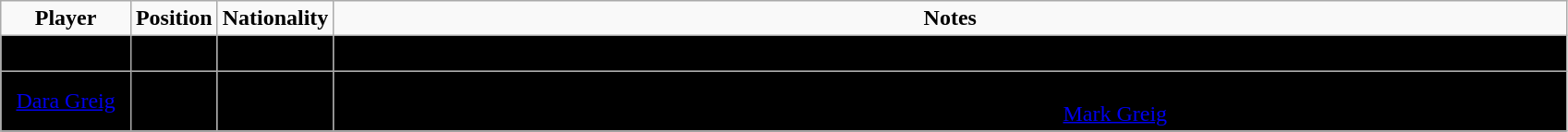<table class="wikitable">
<tr align="center"  | style = >
<td><strong>Player</strong></td>
<td><strong>Position</strong></td>
<td><strong>Nationality</strong></td>
<td><strong>Notes</strong></td>
</tr>
<tr align="center" bgcolor=" ">
<td>Teagan Grant</td>
<td>Defense</td>
<td></td>
<td>Skated for the PWHL's Toronto Aeros. Won a gold medal with Canada's entry at the 2019 IIHF Under-18 Women's World Championships</td>
</tr>
<tr align="center" bgcolor=" ">
<td><a href='#'>Dara Greig</a></td>
<td>Forward</td>
<td></td>
<td>Captured the Canadian Sport School Hockey League Championship in her junior year with Pursuit of Excellence.<br>Daughter of former NHL competitor <a href='#'>Mark Greig</a></td>
</tr>
<tr align="center" bgcolor=" ">
</tr>
</table>
